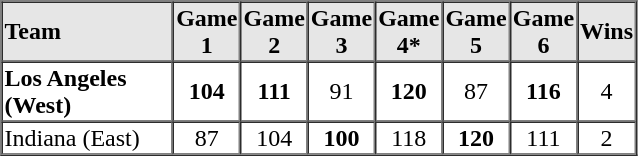<table border=1 cellspacing=0 width=425 style="margin-left:3em;">
<tr style="text-align:center; background-color:#e6e6e6;">
<th align=left width=28%>Team</th>
<th width=6%>Game 1</th>
<th width=6%>Game 2</th>
<th width=6%>Game 3</th>
<th width=6%>Game 4*</th>
<th width=6%>Game 5</th>
<th width=6%>Game 6</th>
<th width=6%>Wins</th>
</tr>
<tr style="text-align:center;">
<td align=left><strong>Los Angeles (West)</strong></td>
<td><strong>104</strong></td>
<td><strong>111</strong></td>
<td>91</td>
<td><strong>120</strong></td>
<td>87</td>
<td><strong>116</strong></td>
<td>4</td>
</tr>
<tr style="text-align:center;">
<td align=left>Indiana (East)</td>
<td>87</td>
<td>104</td>
<td><strong>100</strong></td>
<td>118</td>
<td><strong>120</strong></td>
<td>111</td>
<td>2</td>
</tr>
<tr style="text-align:center;">
</tr>
</table>
